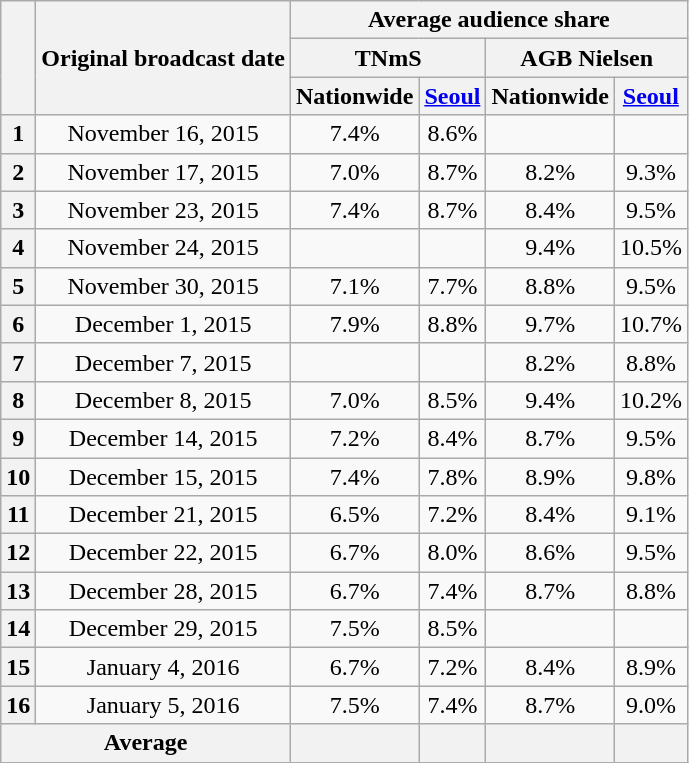<table class=wikitable style="text-align:center">
<tr>
<th rowspan="3"></th>
<th rowspan="3">Original broadcast date</th>
<th colspan="4">Average audience share</th>
</tr>
<tr>
<th colspan="2">TNmS</th>
<th colspan="2">AGB Nielsen</th>
</tr>
<tr>
<th>Nationwide</th>
<th><a href='#'>Seoul</a></th>
<th>Nationwide</th>
<th><a href='#'>Seoul</a></th>
</tr>
<tr>
<th>1</th>
<td>November 16, 2015</td>
<td>7.4%</td>
<td>8.6%</td>
<td></td>
<td></td>
</tr>
<tr>
<th>2</th>
<td>November 17, 2015</td>
<td>7.0%</td>
<td>8.7%</td>
<td>8.2%</td>
<td>9.3%</td>
</tr>
<tr>
<th>3</th>
<td>November 23, 2015</td>
<td>7.4%</td>
<td>8.7%</td>
<td>8.4%</td>
<td>9.5%</td>
</tr>
<tr>
<th>4</th>
<td>November 24, 2015</td>
<td></td>
<td></td>
<td>9.4%</td>
<td>10.5%</td>
</tr>
<tr>
<th>5</th>
<td>November 30, 2015</td>
<td>7.1%</td>
<td>7.7%</td>
<td>8.8%</td>
<td>9.5%</td>
</tr>
<tr>
<th>6</th>
<td>December 1, 2015</td>
<td>7.9%</td>
<td>8.8%</td>
<td>9.7%</td>
<td>10.7%</td>
</tr>
<tr>
<th>7</th>
<td>December 7, 2015</td>
<td></td>
<td></td>
<td>8.2%</td>
<td>8.8%</td>
</tr>
<tr>
<th>8</th>
<td>December 8, 2015</td>
<td>7.0%</td>
<td>8.5%</td>
<td>9.4%</td>
<td>10.2%</td>
</tr>
<tr>
<th>9</th>
<td>December 14, 2015</td>
<td>7.2%</td>
<td>8.4%</td>
<td>8.7%</td>
<td>9.5%</td>
</tr>
<tr>
<th>10</th>
<td>December 15, 2015</td>
<td>7.4%</td>
<td>7.8%</td>
<td>8.9%</td>
<td>9.8%</td>
</tr>
<tr>
<th>11</th>
<td>December 21, 2015</td>
<td>6.5%</td>
<td>7.2%</td>
<td>8.4%</td>
<td>9.1%</td>
</tr>
<tr>
<th>12</th>
<td>December 22, 2015</td>
<td>6.7%</td>
<td>8.0%</td>
<td>8.6%</td>
<td>9.5%</td>
</tr>
<tr>
<th>13</th>
<td>December 28, 2015</td>
<td>6.7%</td>
<td>7.4%</td>
<td>8.7%</td>
<td>8.8%</td>
</tr>
<tr>
<th>14</th>
<td>December 29, 2015</td>
<td>7.5%</td>
<td>8.5%</td>
<td></td>
<td></td>
</tr>
<tr>
<th>15</th>
<td>January 4, 2016</td>
<td>6.7%</td>
<td>7.2%</td>
<td>8.4%</td>
<td>8.9%</td>
</tr>
<tr>
<th>16</th>
<td>January 5, 2016</td>
<td>7.5%</td>
<td>7.4%</td>
<td>8.7%</td>
<td>9.0%</td>
</tr>
<tr>
<th colspan=2>Average</th>
<th></th>
<th></th>
<th></th>
<th></th>
</tr>
</table>
